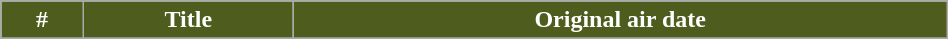<table class="wikitable plainrowheaders" style="width: 50%; margin-right: 0;">
<tr>
<th style="background: #4E5C1D; color: #FFFFFF;">#</th>
<th style="background: #4E5C1D; color: #FFFFFF;">Title</th>
<th style="background: #4E5C1D; color: #FFFFFF;">Original air date</th>
</tr>
<tr>
</tr>
</table>
